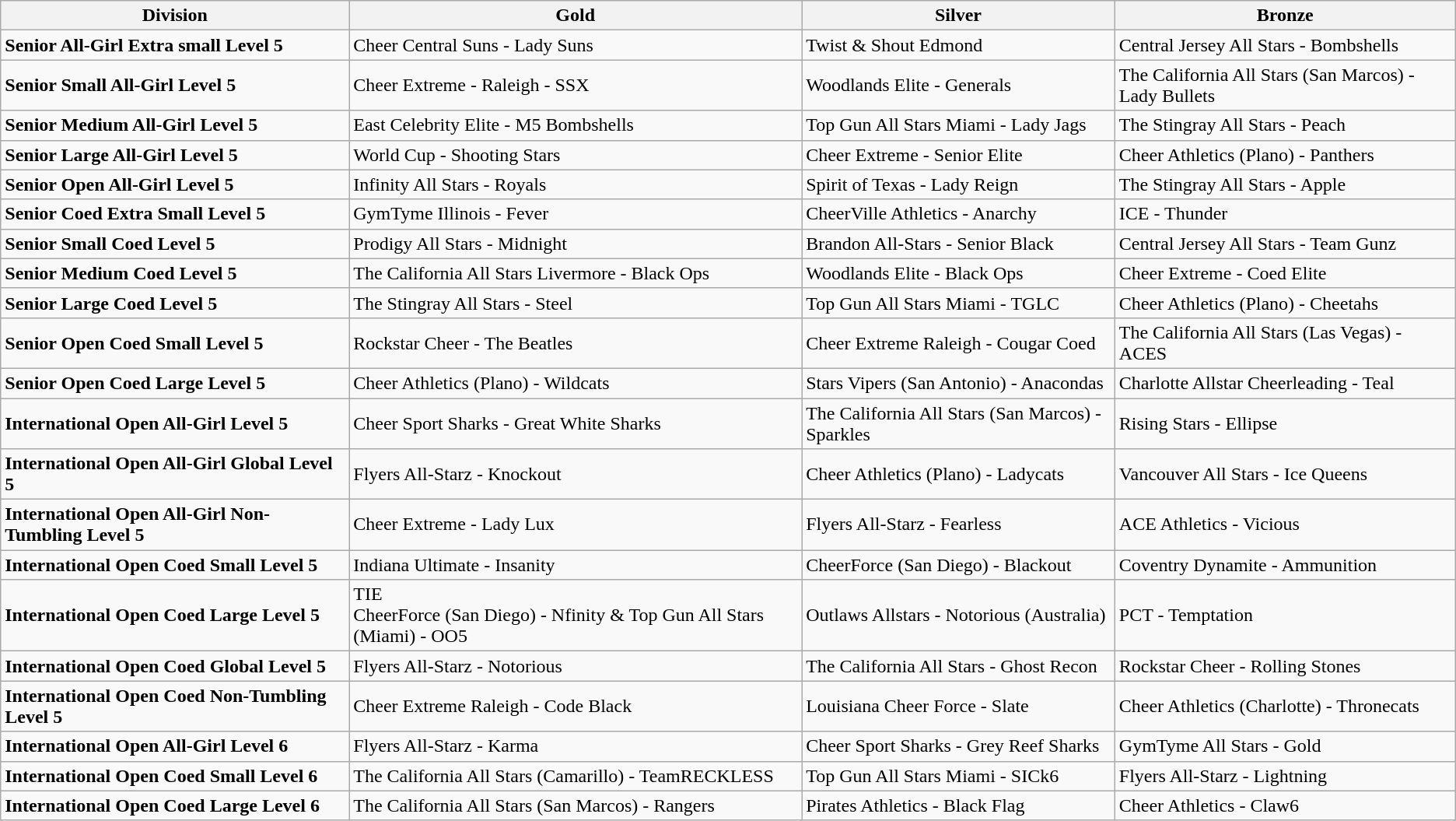<table class="wikitable">
<tr>
<th><strong>Division</strong></th>
<th><strong>Gold</strong></th>
<th><strong>Silver</strong></th>
<th><strong>Bronze</strong></th>
</tr>
<tr>
<td><strong>Senior All-Girl Extra small Level 5</strong></td>
<td>Cheer Central Suns - Lady Suns</td>
<td>Twist & Shout Edmond</td>
<td>Central Jersey All Stars - Bombshells</td>
</tr>
<tr>
<td><strong>Senior Small All-Girl Level 5</strong></td>
<td>Cheer Extreme - Raleigh - SSX</td>
<td>Woodlands Elite - Generals</td>
<td>The California All Stars (San Marcos) - Lady Bullets</td>
</tr>
<tr>
<td><strong>Senior Medium All-Girl Level 5</strong></td>
<td>East Celebrity Elite - M5 Bombshells</td>
<td>Top Gun All Stars Miami - Lady Jags</td>
<td>The Stingray All Stars - Peach</td>
</tr>
<tr>
<td><strong>Senior Large All-Girl Level 5</strong></td>
<td>World Cup - Shooting Stars</td>
<td>Cheer Extreme - Senior Elite</td>
<td>Cheer Athletics (Plano) - Panthers</td>
</tr>
<tr>
<td><strong>Senior Open All-Girl Level 5</strong></td>
<td>Infinity All Stars - Royals</td>
<td>Spirit of Texas - Lady Reign</td>
<td>The Stingray All Stars - Apple</td>
</tr>
<tr>
<td><strong>Senior Coed Extra Small Level 5</strong></td>
<td>GymTyme Illinois - Fever</td>
<td>CheerVille Athletics - Anarchy</td>
<td>ICE - Thunder</td>
</tr>
<tr>
<td><strong>Senior Small Coed Level 5</strong></td>
<td>Prodigy All Stars - Midnight</td>
<td>Brandon All-Stars - Senior Black</td>
<td>Central Jersey All Stars - Team Gunz</td>
</tr>
<tr>
<td><strong>Senior Medium Coed Level 5</strong></td>
<td>The California All Stars Livermore - Black Ops</td>
<td>Woodlands Elite - Black Ops</td>
<td>Cheer Extreme - Coed Elite</td>
</tr>
<tr>
<td><strong>Senior Large Coed Level 5</strong></td>
<td>The Stingray All Stars - Steel</td>
<td>Top Gun All Stars Miami - TGLC</td>
<td>Cheer Athletics (Plano) - Cheetahs</td>
</tr>
<tr>
<td><strong>Senior Open Coed Small Level 5</strong></td>
<td>Rockstar Cheer - The Beatles</td>
<td>Cheer Extreme Raleigh - Cougar Coed</td>
<td>The California All Stars (Las Vegas) - ACES</td>
</tr>
<tr>
<td><strong>Senior Open Coed Large Level 5</strong></td>
<td>Cheer Athletics (Plano) - Wildcats</td>
<td>Stars Vipers (San Antonio) - Anacondas</td>
<td>Charlotte Allstar Cheerleading - Teal</td>
</tr>
<tr>
<td><strong>International Open All-Girl Level 5</strong></td>
<td>Cheer Sport Sharks - Great White Sharks</td>
<td>The California All Stars (San Marcos) - Sparkles</td>
<td>Rising Stars - Ellipse</td>
</tr>
<tr>
<td><strong>International Open All-Girl Global Level 5</strong></td>
<td>Flyers All-Starz - Knockout</td>
<td>Cheer Athletics (Plano) - Ladycats</td>
<td>Vancouver All Stars - Ice Queens</td>
</tr>
<tr>
<td><strong>International Open All-Girl Non-Tumbling Level 5</strong></td>
<td>Cheer Extreme - Lady Lux</td>
<td>Flyers All-Starz - Fearless</td>
<td>ACE Athletics - Vicious</td>
</tr>
<tr>
<td><strong>International Open Coed Small Level 5</strong></td>
<td>Indiana Ultimate - Insanity</td>
<td>CheerForce (San Diego) - Blackout</td>
<td>Coventry Dynamite - Ammunition</td>
</tr>
<tr>
<td><strong>International Open Coed Large Level 5</strong></td>
<td>TIE<br>CheerForce (San Diego) - Nfinity & Top Gun All Stars (Miami) - OO5</td>
<td>Outlaws Allstars - Notorious (Australia)</td>
<td>PCT - Temptation</td>
</tr>
<tr>
<td><strong>International Open Coed Global Level 5</strong></td>
<td>Flyers All-Starz - Notorious</td>
<td>The California All Stars - Ghost Recon</td>
<td>Rockstar Cheer - Rolling Stones</td>
</tr>
<tr>
<td><strong>International Open Coed Non-Tumbling Level 5</strong></td>
<td>Cheer Extreme Raleigh - Code Black</td>
<td>Louisiana Cheer Force - Slate</td>
<td>Cheer Athletics (Charlotte) - Thronecats</td>
</tr>
<tr>
<td><strong>International Open All-Girl Level 6</strong></td>
<td>Flyers All-Starz - Karma</td>
<td>Cheer Sport Sharks - Grey Reef Sharks</td>
<td>GymTyme All Stars - Gold</td>
</tr>
<tr>
<td><strong>International Open Coed Small Level 6</strong></td>
<td>The California All Stars (Camarillo) - TeamRECKLESS</td>
<td>Top Gun All Stars Miami - SICk6</td>
<td>Flyers All-Starz - Lightning</td>
</tr>
<tr>
<td><strong>International Open Coed Large Level 6</strong></td>
<td>The California All Stars (San Marcos) - Rangers</td>
<td>Pirates Athletics - Black Flag</td>
<td>Cheer Athletics - Claw6</td>
</tr>
</table>
